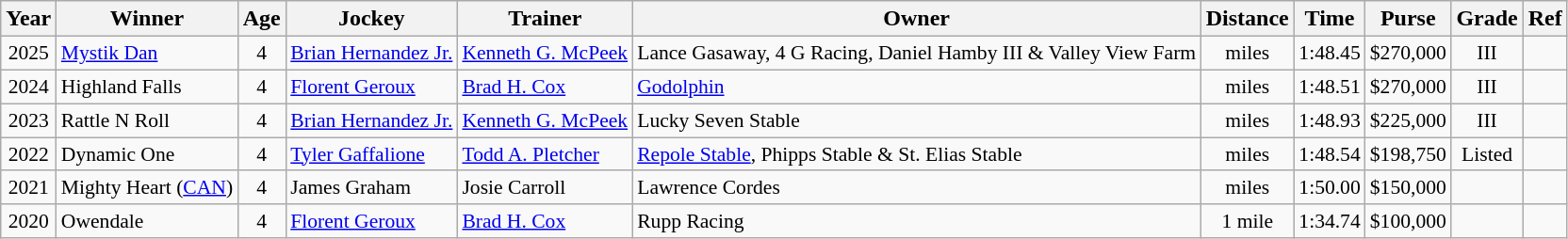<table class="wikitable sortable">
<tr>
<th>Year</th>
<th>Winner</th>
<th>Age</th>
<th>Jockey</th>
<th>Trainer</th>
<th>Owner</th>
<th>Distance</th>
<th>Time</th>
<th>Purse</th>
<th>Grade</th>
<th>Ref</th>
</tr>
<tr style="font-size:90%;">
<td align=center>2025</td>
<td><a href='#'>Mystik Dan</a></td>
<td align=center>4</td>
<td><a href='#'>Brian Hernandez Jr.</a></td>
<td><a href='#'>Kenneth G. McPeek</a></td>
<td>Lance Gasaway, 4 G Racing, Daniel Hamby III & Valley View Farm</td>
<td align=center> miles</td>
<td align=center>1:48.45</td>
<td align=center>$270,000</td>
<td align=center>III</td>
<td></td>
</tr>
<tr style="font-size:90%;">
<td align=center>2024</td>
<td>Highland Falls</td>
<td align=center>4</td>
<td><a href='#'>Florent Geroux</a></td>
<td><a href='#'>Brad H. Cox</a></td>
<td><a href='#'>Godolphin</a></td>
<td align=center> miles</td>
<td align=center>1:48.51</td>
<td align=center>$270,000</td>
<td align=center>III</td>
<td></td>
</tr>
<tr style="font-size:90%;">
<td align=center>2023</td>
<td>Rattle N Roll</td>
<td align=center>4</td>
<td><a href='#'>Brian Hernandez Jr.</a></td>
<td><a href='#'>Kenneth G. McPeek</a></td>
<td>Lucky Seven Stable</td>
<td align=center> miles</td>
<td align=center>1:48.93</td>
<td align=center>$225,000</td>
<td align=center>III</td>
<td></td>
</tr>
<tr style="font-size:90%;">
<td align=center>2022</td>
<td>Dynamic One</td>
<td align=center>4</td>
<td><a href='#'>Tyler Gaffalione</a></td>
<td><a href='#'>Todd A. Pletcher</a></td>
<td><a href='#'>Repole Stable</a>, Phipps Stable & St. Elias Stable</td>
<td align=center> miles</td>
<td align=center>1:48.54</td>
<td align=center>$198,750</td>
<td align=center>Listed</td>
<td></td>
</tr>
<tr style="font-size:90%;">
<td align=center>2021</td>
<td>Mighty Heart (<a href='#'>CAN</a>)</td>
<td align=center>4</td>
<td>James Graham</td>
<td>Josie Carroll</td>
<td>Lawrence Cordes</td>
<td align=center> miles</td>
<td align=center>1:50.00</td>
<td align=center>$150,000</td>
<td align=center></td>
<td></td>
</tr>
<tr style="font-size:90%;">
<td align=center>2020</td>
<td>Owendale</td>
<td align=center>4</td>
<td><a href='#'>Florent Geroux</a></td>
<td><a href='#'>Brad H. Cox</a></td>
<td>Rupp Racing</td>
<td align=center>1 mile</td>
<td align=center>1:34.74</td>
<td align=center>$100,000</td>
<td align=center></td>
<td></td>
</tr>
</table>
